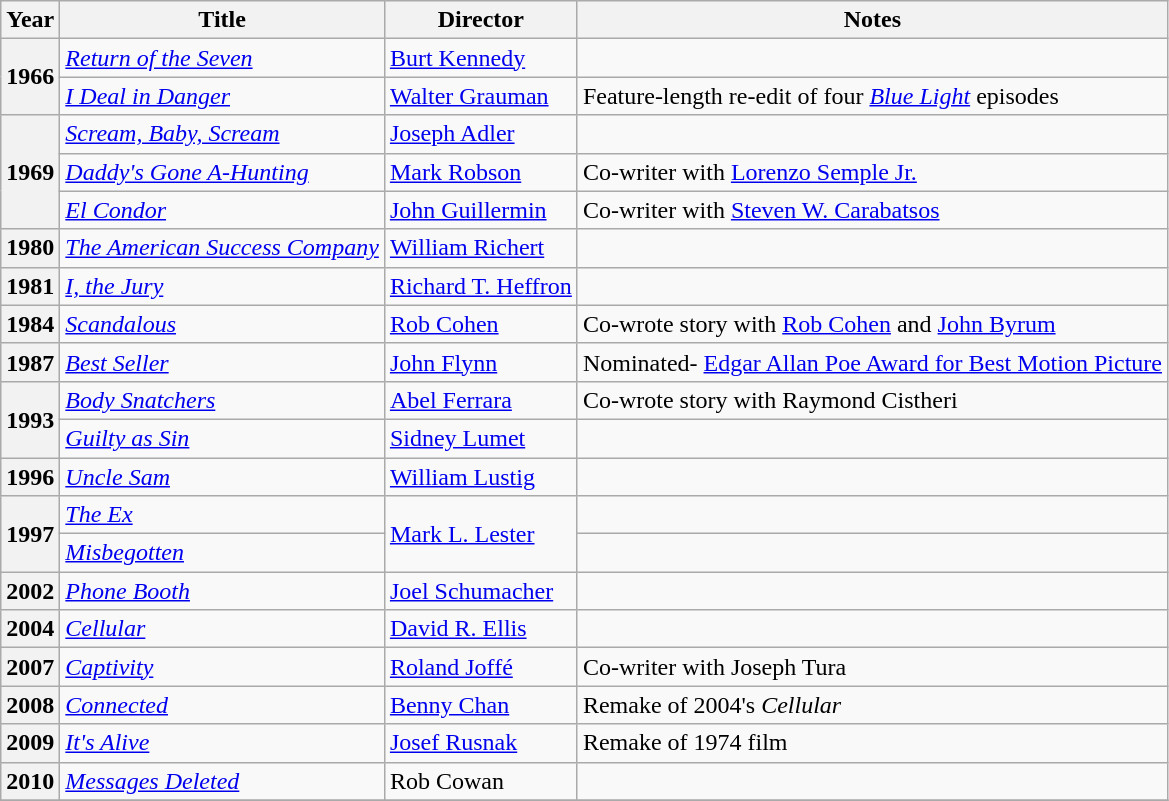<table class="wikitable plainrowheaders" style="margin-right: 0;">
<tr>
<th>Year</th>
<th>Title</th>
<th>Director</th>
<th>Notes</th>
</tr>
<tr>
<th rowspan="2" scope="row">1966</th>
<td><em><a href='#'>Return of the Seven</a></em></td>
<td><a href='#'>Burt Kennedy</a></td>
<td></td>
</tr>
<tr>
<td><em><a href='#'>I Deal in Danger</a></em></td>
<td><a href='#'>Walter Grauman</a></td>
<td>Feature-length re-edit of four <a href='#'><em>Blue Light</em></a> episodes</td>
</tr>
<tr>
<th rowspan="3" scope="row">1969</th>
<td><em><a href='#'>Scream, Baby, Scream</a></em></td>
<td><a href='#'>Joseph Adler</a></td>
<td></td>
</tr>
<tr>
<td><em><a href='#'>Daddy's Gone A-Hunting</a></em></td>
<td><a href='#'>Mark Robson</a></td>
<td>Co-writer with <a href='#'>Lorenzo Semple Jr.</a></td>
</tr>
<tr>
<td><em><a href='#'>El Condor</a></em></td>
<td><a href='#'>John Guillermin</a></td>
<td>Co-writer with <a href='#'>Steven W. Carabatsos</a></td>
</tr>
<tr>
<th scope="row">1980</th>
<td><em><a href='#'>The American Success Company</a></em></td>
<td><a href='#'>William Richert</a></td>
<td></td>
</tr>
<tr>
<th scope="row">1981</th>
<td><em><a href='#'>I, the Jury</a></em></td>
<td><a href='#'>Richard T. Heffron</a></td>
<td></td>
</tr>
<tr>
<th scope="row">1984</th>
<td><em><a href='#'>Scandalous</a></em></td>
<td><a href='#'>Rob Cohen</a></td>
<td>Co-wrote story with <a href='#'>Rob Cohen</a> and <a href='#'>John Byrum</a></td>
</tr>
<tr>
<th scope="row">1987</th>
<td><em><a href='#'>Best Seller</a></em></td>
<td><a href='#'>John Flynn</a></td>
<td>Nominated- <a href='#'>Edgar Allan Poe Award for Best Motion Picture</a></td>
</tr>
<tr>
<th rowspan="2" scope="row">1993</th>
<td><em><a href='#'>Body Snatchers</a></em></td>
<td><a href='#'>Abel Ferrara</a></td>
<td>Co-wrote story with Raymond Cistheri</td>
</tr>
<tr>
<td><em><a href='#'>Guilty as Sin</a></em></td>
<td><a href='#'>Sidney Lumet</a></td>
<td></td>
</tr>
<tr>
<th scope="row">1996</th>
<td><em><a href='#'>Uncle Sam</a></em></td>
<td><a href='#'>William Lustig</a></td>
<td></td>
</tr>
<tr>
<th rowspan="2" scope="row">1997</th>
<td><em><a href='#'>The Ex</a></em></td>
<td rowspan="2"><a href='#'>Mark L. Lester</a></td>
<td></td>
</tr>
<tr>
<td><em><a href='#'>Misbegotten</a></em></td>
<td></td>
</tr>
<tr>
<th scope="row">2002</th>
<td><em><a href='#'>Phone Booth</a></em></td>
<td><a href='#'>Joel Schumacher</a></td>
<td></td>
</tr>
<tr>
<th scope="row">2004</th>
<td><em><a href='#'>Cellular</a></em></td>
<td><a href='#'>David R. Ellis</a></td>
<td></td>
</tr>
<tr>
<th scope="row">2007</th>
<td><em><a href='#'>Captivity</a></em></td>
<td><a href='#'>Roland Joffé</a></td>
<td>Co-writer with Joseph Tura</td>
</tr>
<tr>
<th scope="row">2008</th>
<td><em><a href='#'>Connected</a></em></td>
<td><a href='#'>Benny Chan</a></td>
<td>Remake of 2004's <em>Cellular</em></td>
</tr>
<tr>
<th scope="row">2009</th>
<td><em><a href='#'>It's Alive</a></em></td>
<td><a href='#'>Josef Rusnak</a></td>
<td>Remake of 1974 film</td>
</tr>
<tr>
<th scope="row">2010</th>
<td><em><a href='#'>Messages Deleted</a></em></td>
<td>Rob Cowan</td>
<td></td>
</tr>
<tr>
</tr>
</table>
